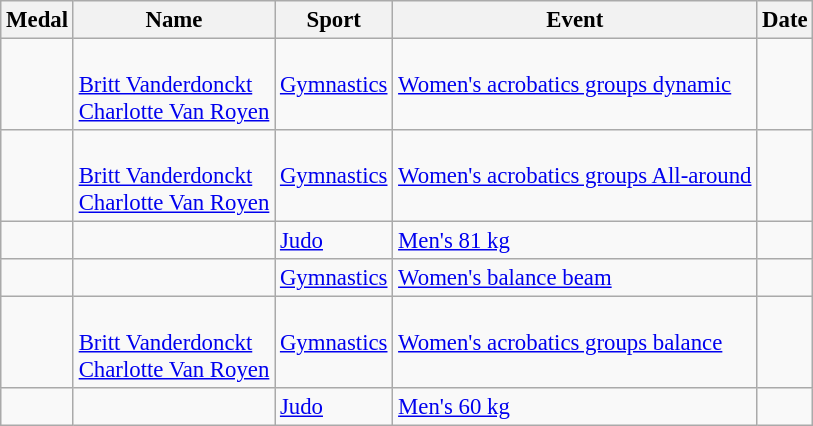<table class="wikitable sortable" style="font-size: 95%;">
<tr>
<th>Medal</th>
<th>Name</th>
<th>Sport</th>
<th>Event</th>
<th>Date</th>
</tr>
<tr>
<td></td>
<td><br><a href='#'>Britt Vanderdonckt</a><br><a href='#'>Charlotte Van Royen</a></td>
<td><a href='#'>Gymnastics</a></td>
<td><a href='#'>Women's acrobatics groups dynamic</a></td>
<td></td>
</tr>
<tr>
<td></td>
<td><br><a href='#'>Britt Vanderdonckt</a><br><a href='#'>Charlotte Van Royen</a></td>
<td><a href='#'>Gymnastics</a></td>
<td><a href='#'>Women's acrobatics groups All-around</a></td>
<td></td>
</tr>
<tr>
<td></td>
<td></td>
<td><a href='#'>Judo</a></td>
<td><a href='#'>Men's 81 kg</a></td>
<td></td>
</tr>
<tr>
<td></td>
<td></td>
<td><a href='#'>Gymnastics</a></td>
<td><a href='#'>Women's balance beam</a></td>
<td></td>
</tr>
<tr>
<td></td>
<td><br><a href='#'>Britt Vanderdonckt</a><br><a href='#'>Charlotte Van Royen</a></td>
<td><a href='#'>Gymnastics</a></td>
<td><a href='#'>Women's acrobatics groups balance</a></td>
<td></td>
</tr>
<tr>
<td></td>
<td></td>
<td><a href='#'>Judo</a></td>
<td><a href='#'>Men's 60 kg</a></td>
<td></td>
</tr>
</table>
